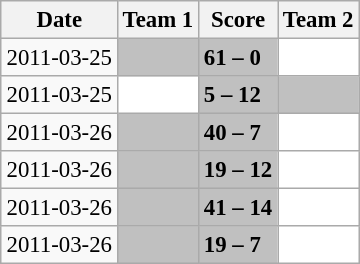<table class="wikitable" style="margin:0.5em auto; font-size:95%">
<tr>
<th>Date</th>
<th>Team 1</th>
<th>Score</th>
<th>Team 2</th>
</tr>
<tr>
<td>2011-03-25</td>
<td bgcolor="silver"></td>
<td bgcolor="silver"><strong>61 – 0</strong></td>
<td bgcolor="white"></td>
</tr>
<tr>
<td>2011-03-25</td>
<td bgcolor="white"></td>
<td bgcolor="silver"><strong>5 – 12</strong></td>
<td bgcolor="silver"></td>
</tr>
<tr>
<td>2011-03-26</td>
<td bgcolor="silver"></td>
<td bgcolor="silver"><strong>40 – 7</strong></td>
<td bgcolor="white"></td>
</tr>
<tr>
<td>2011-03-26</td>
<td bgcolor="silver"></td>
<td bgcolor="silver"><strong>19 – 12</strong></td>
<td bgcolor="white"></td>
</tr>
<tr>
<td>2011-03-26</td>
<td bgcolor="silver"></td>
<td bgcolor="silver"><strong>41 – 14</strong></td>
<td bgcolor="white"></td>
</tr>
<tr>
<td>2011-03-26</td>
<td bgcolor="silver"></td>
<td bgcolor="silver"><strong>19 – 7</strong></td>
<td bgcolor="white"></td>
</tr>
</table>
